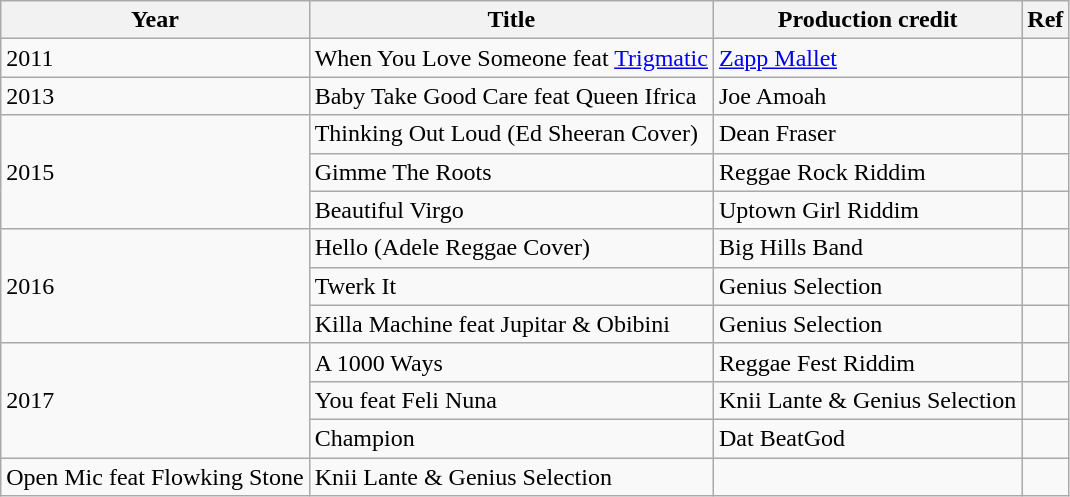<table class="wikitable">
<tr>
<th>Year</th>
<th>Title</th>
<th>Production credit</th>
<th>Ref</th>
</tr>
<tr>
<td>2011</td>
<td>When You Love Someone feat <a href='#'>Trigmatic</a></td>
<td><a href='#'>Zapp Mallet</a></td>
<td></td>
</tr>
<tr>
<td>2013</td>
<td>Baby Take Good Care feat Queen Ifrica</td>
<td>Joe Amoah</td>
<td></td>
</tr>
<tr>
<td rowspan="3">2015</td>
<td>Thinking Out Loud (Ed Sheeran Cover)</td>
<td>Dean Fraser</td>
<td></td>
</tr>
<tr>
<td>Gimme The Roots</td>
<td>Reggae Rock Riddim</td>
<td></td>
</tr>
<tr>
<td>Beautiful Virgo</td>
<td>Uptown Girl Riddim</td>
<td></td>
</tr>
<tr>
<td rowspan="3">2016</td>
<td>Hello (Adele Reggae Cover)</td>
<td>Big Hills Band</td>
<td></td>
</tr>
<tr>
<td>Twerk It</td>
<td>Genius Selection</td>
<td></td>
</tr>
<tr>
<td>Killa Machine feat Jupitar & Obibini</td>
<td>Genius Selection</td>
<td></td>
</tr>
<tr>
<td rowspan="3">2017</td>
<td>A 1000 Ways</td>
<td>Reggae Fest Riddim</td>
<td></td>
</tr>
<tr>
<td>You feat Feli Nuna</td>
<td>Knii Lante & Genius Selection</td>
<td></td>
</tr>
<tr>
<td>Champion</td>
<td>Dat BeatGod</td>
<td></td>
</tr>
<tr>
<td>Open Mic feat Flowking Stone</td>
<td>Knii Lante & Genius Selection</td>
<td></td>
</tr>
</table>
